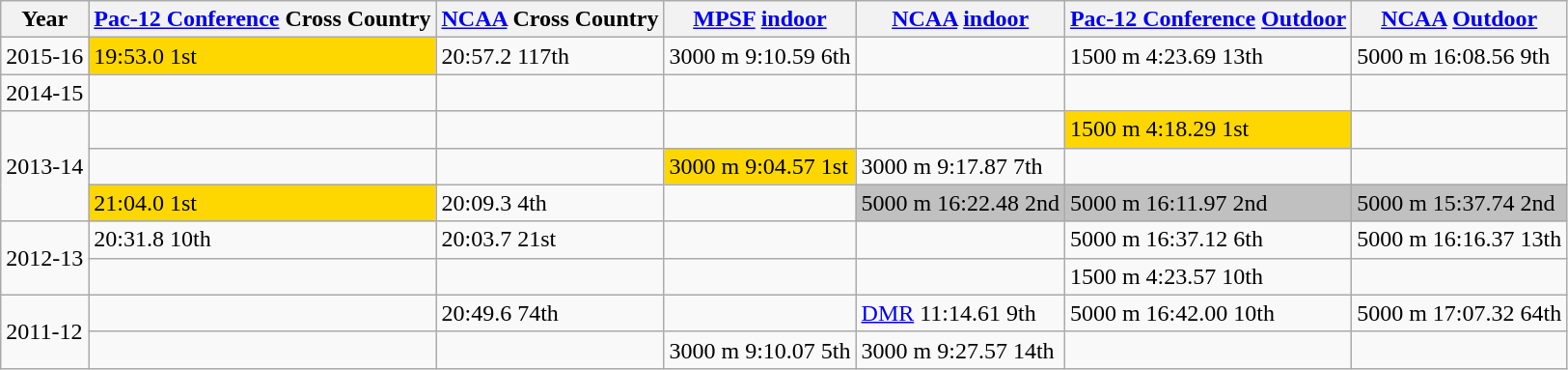<table class="wikitable sortable">
<tr>
<th>Year</th>
<th><a href='#'>Pac-12 Conference</a> Cross Country</th>
<th><a href='#'>NCAA</a> Cross Country</th>
<th><a href='#'>MPSF</a> <a href='#'>indoor</a></th>
<th><a href='#'>NCAA</a> <a href='#'>indoor</a></th>
<th><a href='#'>Pac-12 Conference</a> <a href='#'>Outdoor</a></th>
<th><a href='#'>NCAA</a> <a href='#'>Outdoor</a></th>
</tr>
<tr>
<td>2015-16</td>
<td bgcolor=gold>19:53.0 1st</td>
<td>20:57.2 117th</td>
<td>3000 m 9:10.59 6th</td>
<td></td>
<td>1500 m 4:23.69 13th</td>
<td>5000 m 16:08.56 9th</td>
</tr>
<tr>
<td>2014-15</td>
<td></td>
<td></td>
<td></td>
<td></td>
<td></td>
<td></td>
</tr>
<tr>
<td Rowspan=3>2013-14</td>
<td></td>
<td></td>
<td></td>
<td></td>
<td bgcolor=gold>1500 m 4:18.29 1st</td>
<td></td>
</tr>
<tr>
<td></td>
<td></td>
<td bgcolor=gold>3000 m 9:04.57 1st</td>
<td>3000 m 9:17.87 7th</td>
<td></td>
<td></td>
</tr>
<tr>
<td bgcolor=gold>21:04.0 1st</td>
<td>20:09.3 4th</td>
<td></td>
<td bgcolor=silver>5000 m 16:22.48 2nd</td>
<td bgcolor=silver>5000 m 16:11.97 2nd</td>
<td bgcolor=silver>5000 m 15:37.74 2nd</td>
</tr>
<tr>
<td Rowspan=2>2012-13</td>
<td>20:31.8 10th</td>
<td>20:03.7 21st</td>
<td></td>
<td></td>
<td>5000 m 16:37.12 6th</td>
<td>5000 m 16:16.37 13th</td>
</tr>
<tr>
<td></td>
<td></td>
<td></td>
<td></td>
<td>1500 m 4:23.57 10th</td>
<td></td>
</tr>
<tr>
<td Rowspan=2>2011-12</td>
<td></td>
<td>20:49.6 74th</td>
<td></td>
<td><a href='#'>DMR</a> 11:14.61 9th</td>
<td>5000 m 16:42.00 10th</td>
<td>5000 m 17:07.32 64th</td>
</tr>
<tr>
<td></td>
<td></td>
<td>3000 m 9:10.07 5th</td>
<td>3000 m 9:27.57 14th</td>
<td></td>
<td></td>
</tr>
</table>
